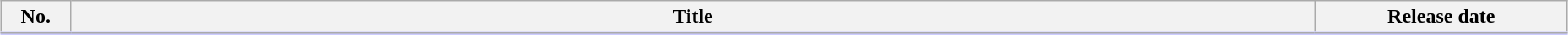<table class="wikitable" style="width:98%; margin:auto; background:#FFF;">
<tr style="border-bottom: 3px solid #CCF;">
<th style="width:3em;">No.</th>
<th>Title</th>
<th style="width:12em;">Release date</th>
</tr>
<tr>
</tr>
</table>
